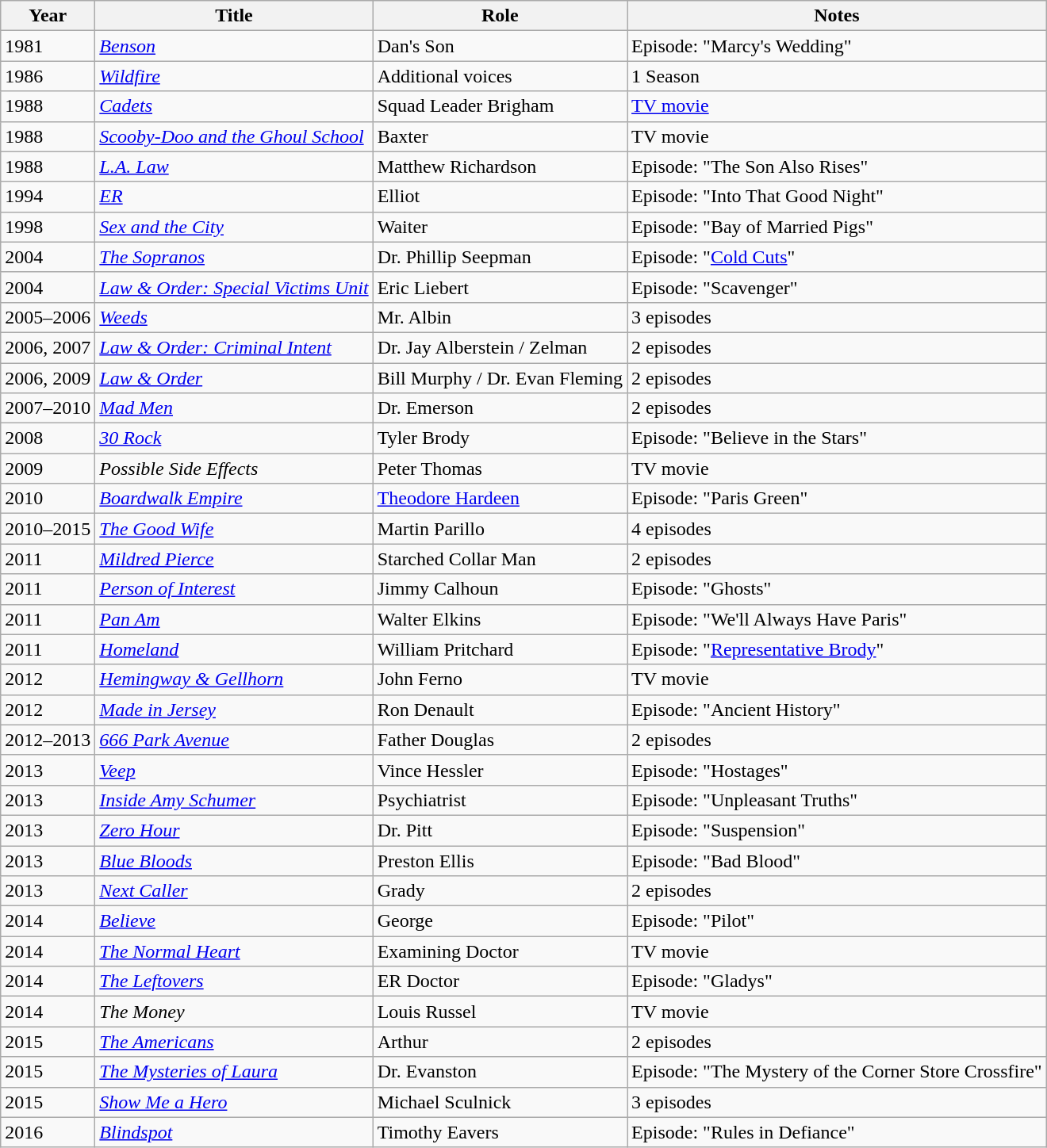<table class="wikitable sortable">
<tr>
<th>Year</th>
<th>Title</th>
<th>Role</th>
<th>Notes</th>
</tr>
<tr>
<td>1981</td>
<td><a href='#'><em>Benson</em></a></td>
<td>Dan's Son</td>
<td>Episode: "Marcy's Wedding"</td>
</tr>
<tr>
<td>1986</td>
<td><a href='#'><em>Wildfire</em></a></td>
<td>Additional voices</td>
<td>1 Season</td>
</tr>
<tr>
<td>1988</td>
<td><a href='#'><em>Cadets</em></a></td>
<td>Squad Leader Brigham</td>
<td><a href='#'>TV movie</a></td>
</tr>
<tr>
<td>1988</td>
<td><em><a href='#'>Scooby-Doo and the Ghoul School</a></em></td>
<td>Baxter</td>
<td>TV movie</td>
</tr>
<tr>
<td>1988</td>
<td><em><a href='#'>L.A. Law</a></em></td>
<td>Matthew Richardson</td>
<td>Episode: "The Son Also Rises"</td>
</tr>
<tr>
<td>1994</td>
<td><a href='#'><em>ER</em></a></td>
<td>Elliot</td>
<td>Episode: "Into That Good Night"</td>
</tr>
<tr>
<td>1998</td>
<td><em><a href='#'>Sex and the City</a></em></td>
<td>Waiter</td>
<td>Episode: "Bay of Married Pigs"</td>
</tr>
<tr>
<td>2004</td>
<td><em><a href='#'>The Sopranos</a></em></td>
<td>Dr. Phillip Seepman</td>
<td>Episode: "<a href='#'>Cold Cuts</a>"</td>
</tr>
<tr>
<td>2004</td>
<td><em><a href='#'>Law & Order: Special Victims Unit</a></em></td>
<td>Eric Liebert</td>
<td>Episode: "Scavenger"</td>
</tr>
<tr>
<td>2005–2006</td>
<td><a href='#'><em>Weeds</em></a></td>
<td>Mr. Albin</td>
<td>3 episodes</td>
</tr>
<tr>
<td>2006, 2007</td>
<td><em><a href='#'>Law & Order: Criminal Intent</a></em></td>
<td>Dr. Jay Alberstein / Zelman</td>
<td>2 episodes</td>
</tr>
<tr>
<td>2006, 2009</td>
<td><em><a href='#'>Law & Order</a></em></td>
<td>Bill Murphy / Dr. Evan Fleming</td>
<td>2 episodes</td>
</tr>
<tr>
<td>2007–2010</td>
<td><em><a href='#'>Mad Men</a></em></td>
<td>Dr. Emerson</td>
<td>2 episodes</td>
</tr>
<tr>
<td>2008</td>
<td><em><a href='#'>30 Rock</a></em></td>
<td>Tyler Brody</td>
<td>Episode: "Believe in the Stars"</td>
</tr>
<tr>
<td>2009</td>
<td><em>Possible Side Effects</em></td>
<td>Peter Thomas</td>
<td>TV movie</td>
</tr>
<tr>
<td>2010</td>
<td><em><a href='#'>Boardwalk Empire</a></em></td>
<td><a href='#'>Theodore Hardeen</a></td>
<td>Episode: "Paris Green"</td>
</tr>
<tr>
<td>2010–2015</td>
<td><em><a href='#'>The Good Wife</a></em></td>
<td>Martin Parillo</td>
<td>4 episodes</td>
</tr>
<tr>
<td>2011</td>
<td><a href='#'><em>Mildred Pierce</em></a></td>
<td>Starched Collar Man</td>
<td>2 episodes</td>
</tr>
<tr>
<td>2011</td>
<td><a href='#'><em>Person of Interest</em></a></td>
<td>Jimmy Calhoun</td>
<td>Episode: "Ghosts"</td>
</tr>
<tr>
<td>2011</td>
<td><a href='#'><em>Pan Am</em></a></td>
<td>Walter Elkins</td>
<td>Episode: "We'll Always Have Paris"</td>
</tr>
<tr>
<td>2011</td>
<td><a href='#'><em>Homeland</em></a></td>
<td>William Pritchard</td>
<td>Episode: "<a href='#'>Representative Brody</a>"</td>
</tr>
<tr>
<td>2012</td>
<td><em><a href='#'>Hemingway & Gellhorn</a></em></td>
<td>John Ferno</td>
<td>TV movie</td>
</tr>
<tr>
<td>2012</td>
<td><em><a href='#'>Made in Jersey</a></em></td>
<td>Ron Denault</td>
<td>Episode: "Ancient History"</td>
</tr>
<tr>
<td>2012–2013</td>
<td><em><a href='#'>666 Park Avenue</a></em></td>
<td>Father Douglas</td>
<td>2 episodes</td>
</tr>
<tr>
<td>2013</td>
<td><em><a href='#'>Veep</a></em></td>
<td>Vince Hessler</td>
<td>Episode: "Hostages"</td>
</tr>
<tr>
<td>2013</td>
<td><em><a href='#'>Inside Amy Schumer</a></em></td>
<td>Psychiatrist</td>
<td>Episode: "Unpleasant Truths"</td>
</tr>
<tr>
<td>2013</td>
<td><a href='#'><em>Zero Hour</em></a></td>
<td>Dr. Pitt</td>
<td>Episode: "Suspension"</td>
</tr>
<tr>
<td>2013</td>
<td><a href='#'><em>Blue Bloods</em></a></td>
<td>Preston Ellis</td>
<td>Episode: "Bad Blood"</td>
</tr>
<tr>
<td>2013</td>
<td><a href='#'><em>Next Caller</em></a></td>
<td>Grady</td>
<td>2 episodes</td>
</tr>
<tr>
<td>2014</td>
<td><a href='#'><em>Believe</em></a></td>
<td>George</td>
<td>Episode: "Pilot"</td>
</tr>
<tr>
<td>2014</td>
<td><a href='#'><em>The Normal Heart</em></a></td>
<td>Examining Doctor</td>
<td>TV movie</td>
</tr>
<tr>
<td>2014</td>
<td><a href='#'><em>The Leftovers</em></a></td>
<td>ER Doctor</td>
<td>Episode: "Gladys"</td>
</tr>
<tr>
<td>2014</td>
<td><em>The Money</em></td>
<td>Louis Russel</td>
<td>TV movie</td>
</tr>
<tr>
<td>2015</td>
<td><em><a href='#'>The Americans</a></em></td>
<td>Arthur</td>
<td>2 episodes</td>
</tr>
<tr>
<td>2015</td>
<td><em><a href='#'>The Mysteries of Laura</a></em></td>
<td>Dr. Evanston</td>
<td>Episode: "The Mystery of the Corner Store Crossfire"</td>
</tr>
<tr>
<td>2015</td>
<td><em><a href='#'>Show Me a Hero</a></em></td>
<td>Michael Sculnick</td>
<td>3 episodes</td>
</tr>
<tr>
<td>2016</td>
<td><a href='#'><em>Blindspot</em></a></td>
<td>Timothy Eavers</td>
<td>Episode: "Rules in Defiance"</td>
</tr>
</table>
